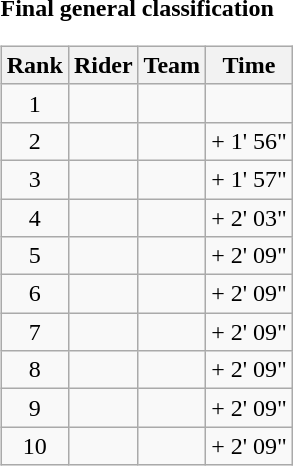<table>
<tr>
<td><strong>Final general classification</strong><br><table class="wikitable">
<tr>
<th scope="col">Rank</th>
<th scope="col">Rider</th>
<th scope="col">Team</th>
<th scope="col">Time</th>
</tr>
<tr>
<td style="text-align:center;">1</td>
<td></td>
<td></td>
<td style="text-align:right;"></td>
</tr>
<tr>
<td style="text-align:center;">2</td>
<td></td>
<td></td>
<td style="text-align:right;">+ 1' 56"</td>
</tr>
<tr>
<td style="text-align:center;">3</td>
<td></td>
<td></td>
<td style="text-align:right;">+ 1' 57"</td>
</tr>
<tr>
<td style="text-align:center;">4</td>
<td></td>
<td></td>
<td style="text-align:right;">+ 2' 03"</td>
</tr>
<tr>
<td style="text-align:center;">5</td>
<td></td>
<td></td>
<td style="text-align:right;">+ 2' 09"</td>
</tr>
<tr>
<td style="text-align:center;">6</td>
<td></td>
<td></td>
<td style="text-align:right;">+ 2' 09"</td>
</tr>
<tr>
<td style="text-align:center;">7</td>
<td></td>
<td></td>
<td style="text-align:right;">+ 2' 09"</td>
</tr>
<tr>
<td style="text-align:center;">8</td>
<td></td>
<td></td>
<td style="text-align:right;">+ 2' 09"</td>
</tr>
<tr>
<td style="text-align:center;">9</td>
<td></td>
<td></td>
<td style="text-align:right;">+ 2' 09"</td>
</tr>
<tr>
<td style="text-align:center;">10</td>
<td></td>
<td></td>
<td style="text-align:right;">+ 2' 09"</td>
</tr>
</table>
</td>
</tr>
</table>
